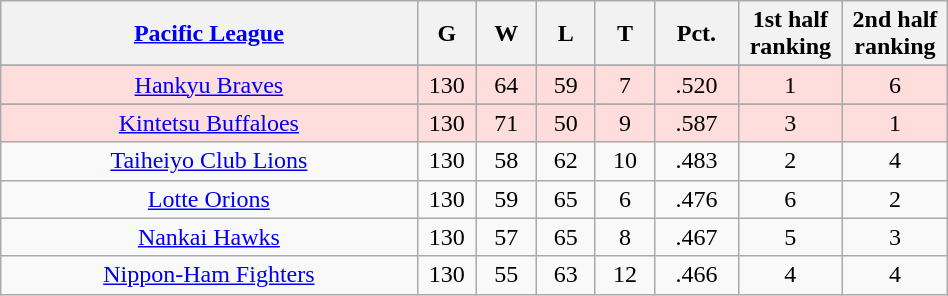<table class="wikitable" width="50%" style="text-align:center;">
<tr>
<th width="35%"><a href='#'>Pacific League</a></th>
<th width="5%">G</th>
<th width="5%">W</th>
<th width="5%">L</th>
<th width="5%">T</th>
<th width="7%">Pct.</th>
<th width="5%">1st half ranking</th>
<th width="5%">2nd half ranking</th>
</tr>
<tr align=center>
</tr>
<tr style="background-color:#fdd">
<td><a href='#'>Hankyu Braves</a></td>
<td>130</td>
<td>64</td>
<td>59</td>
<td>7</td>
<td>.520</td>
<td>1</td>
<td>6</td>
</tr>
<tr align=center>
</tr>
<tr style="background-color:#fdd">
<td><a href='#'>Kintetsu Buffaloes</a></td>
<td>130</td>
<td>71</td>
<td>50</td>
<td>9</td>
<td>.587</td>
<td>3</td>
<td>1</td>
</tr>
<tr align=center>
<td><a href='#'>Taiheiyo Club Lions</a></td>
<td>130</td>
<td>58</td>
<td>62</td>
<td>10</td>
<td>.483</td>
<td>2</td>
<td>4</td>
</tr>
<tr align=center>
<td><a href='#'>Lotte Orions</a></td>
<td>130</td>
<td>59</td>
<td>65</td>
<td>6</td>
<td>.476</td>
<td>6</td>
<td>2</td>
</tr>
<tr align=center>
<td><a href='#'>Nankai Hawks</a></td>
<td>130</td>
<td>57</td>
<td>65</td>
<td>8</td>
<td>.467</td>
<td>5</td>
<td>3</td>
</tr>
<tr align=center>
<td><a href='#'>Nippon-Ham Fighters</a></td>
<td>130</td>
<td>55</td>
<td>63</td>
<td>12</td>
<td>.466</td>
<td>4</td>
<td>4</td>
</tr>
</table>
